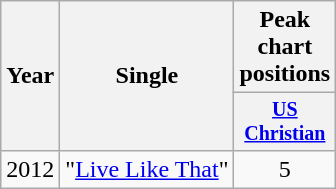<table class="wikitable" style="text-align:center;">
<tr>
<th rowspan=2>Year</th>
<th rowspan=2>Single</th>
<th colspan=1>Peak chart positions</th>
</tr>
<tr style="font-size:smaller;">
<th width=40><a href='#'>US Christian</a></th>
</tr>
<tr>
<td>2012</td>
<td align="left">"<a href='#'>Live Like That</a>"</td>
<td>5</td>
</tr>
</table>
